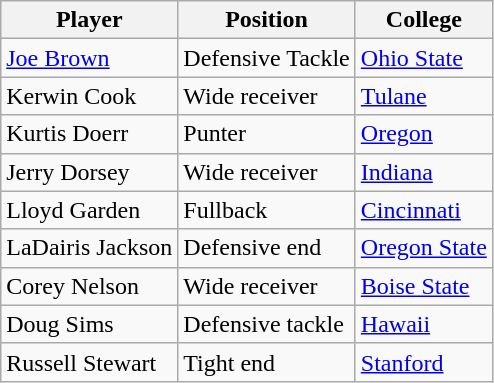<table class="wikitable">
<tr>
<th>Player</th>
<th>Position</th>
<th>College</th>
</tr>
<tr>
<td><a href='#'>Joe Brown</a></td>
<td>Defensive Tackle</td>
<td><a href='#'>Ohio State</a></td>
</tr>
<tr>
<td>Kerwin Cook</td>
<td>Wide receiver</td>
<td><a href='#'>Tulane</a></td>
</tr>
<tr>
<td>Kurtis Doerr</td>
<td>Punter</td>
<td><a href='#'>Oregon</a></td>
</tr>
<tr>
<td>Jerry Dorsey</td>
<td>Wide receiver</td>
<td><a href='#'>Indiana</a></td>
</tr>
<tr>
<td>Lloyd Garden</td>
<td>Fullback</td>
<td><a href='#'>Cincinnati</a></td>
</tr>
<tr>
<td>LaDairis Jackson</td>
<td>Defensive end</td>
<td><a href='#'>Oregon State</a></td>
</tr>
<tr>
<td>Corey Nelson</td>
<td>Wide receiver</td>
<td><a href='#'>Boise State</a></td>
</tr>
<tr>
<td>Doug Sims</td>
<td>Defensive tackle</td>
<td><a href='#'>Hawaii</a></td>
</tr>
<tr>
<td>Russell Stewart</td>
<td>Tight end</td>
<td><a href='#'>Stanford</a></td>
</tr>
</table>
